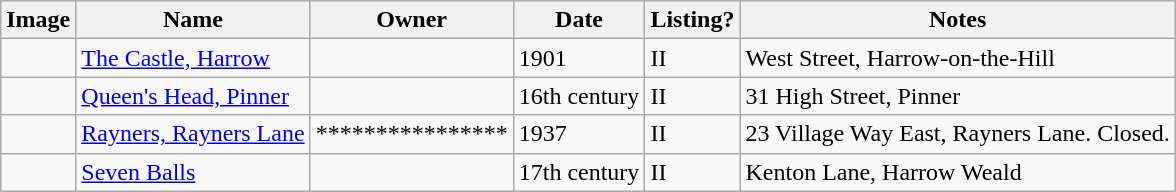<table class="wikitable sortable">
<tr>
<th>Image</th>
<th>Name</th>
<th>Owner</th>
<th>Date</th>
<th>Listing?</th>
<th>Notes</th>
</tr>
<tr>
<td></td>
<td><a href='#'>The Castle, Harrow</a></td>
<td></td>
<td>1901</td>
<td>II</td>
<td>West Street, Harrow-on-the-Hill</td>
</tr>
<tr>
<td></td>
<td><a href='#'>Queen's Head, Pinner</a></td>
<td></td>
<td>16th century</td>
<td>II</td>
<td>31 High Street, Pinner</td>
</tr>
<tr>
<td></td>
<td><a href='#'>Rayners, Rayners Lane</a></td>
<td>****************</td>
<td>1937</td>
<td>II</td>
<td>23 Village Way East, Rayners Lane. Closed.</td>
</tr>
<tr>
<td></td>
<td><a href='#'>Seven Balls</a></td>
<td></td>
<td>17th century</td>
<td>II</td>
<td>Kenton Lane, Harrow Weald</td>
</tr>
</table>
